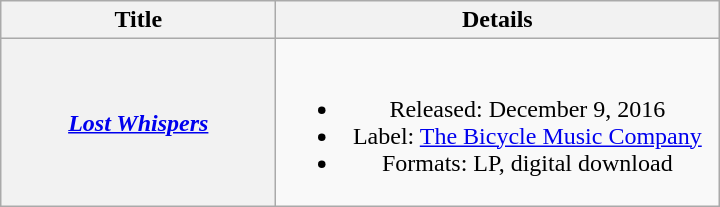<table class="wikitable plainrowheaders" style="text-align:center">
<tr>
<th scope="col" style="width:11em;">Title</th>
<th scope="col" style="width:18em;">Details</th>
</tr>
<tr>
<th scope="row"><em><a href='#'>Lost Whispers</a></em></th>
<td><br><ul><li>Released: December 9, 2016</li><li>Label: <a href='#'>The Bicycle Music Company</a></li><li>Formats: LP, digital download</li></ul></td>
</tr>
</table>
